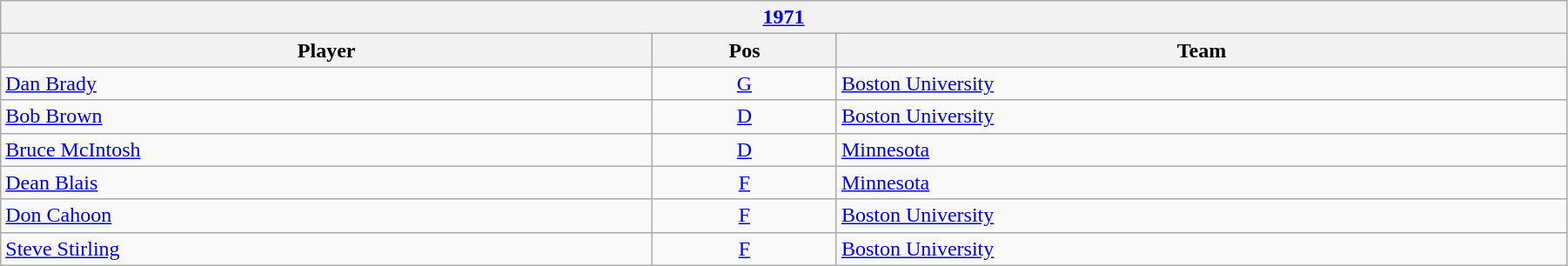<table class="wikitable" width=95%>
<tr>
<th colspan=3><a href='#'>1971</a></th>
</tr>
<tr>
<th>Player</th>
<th>Pos</th>
<th>Team</th>
</tr>
<tr>
<td><a href='#'>Dan Brady</a></td>
<td style="text-align:center;"><a href='#'>G</a></td>
<td><a href='#'>Boston University</a></td>
</tr>
<tr>
<td><a href='#'>Bob Brown</a></td>
<td style="text-align:center;"><a href='#'>D</a></td>
<td><a href='#'>Boston University</a></td>
</tr>
<tr>
<td><a href='#'>Bruce McIntosh</a></td>
<td style="text-align:center;"><a href='#'>D</a></td>
<td><a href='#'>Minnesota</a></td>
</tr>
<tr>
<td><a href='#'>Dean Blais</a></td>
<td style="text-align:center;"><a href='#'>F</a></td>
<td><a href='#'>Minnesota</a></td>
</tr>
<tr>
<td><a href='#'>Don Cahoon</a></td>
<td style="text-align:center;"><a href='#'>F</a></td>
<td><a href='#'>Boston University</a></td>
</tr>
<tr>
<td><a href='#'>Steve Stirling</a></td>
<td style="text-align:center;"><a href='#'>F</a></td>
<td><a href='#'>Boston University</a></td>
</tr>
</table>
